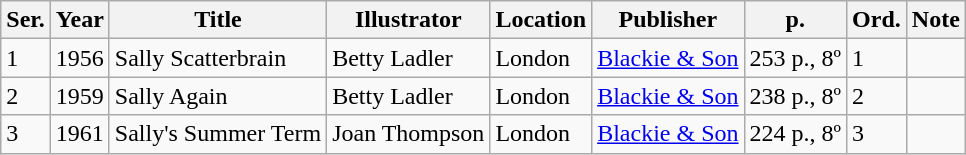<table class="wikitable sortable">
<tr>
<th>Ser.</th>
<th>Year</th>
<th>Title</th>
<th>Illustrator</th>
<th>Location</th>
<th>Publisher</th>
<th>p.</th>
<th>Ord.</th>
<th class="unsortable">Note</th>
</tr>
<tr>
<td>1</td>
<td>1956</td>
<td>Sally Scatterbrain</td>
<td>Betty Ladler</td>
<td>London</td>
<td><a href='#'>Blackie & Son</a></td>
<td>253 p., 8º</td>
<td>1</td>
<td></td>
</tr>
<tr>
<td>2</td>
<td>1959</td>
<td>Sally Again</td>
<td>Betty Ladler</td>
<td>London</td>
<td><a href='#'>Blackie & Son</a></td>
<td>238 p., 8º</td>
<td>2</td>
<td></td>
</tr>
<tr>
<td>3</td>
<td>1961</td>
<td>Sally's Summer Term</td>
<td>Joan Thompson</td>
<td>London</td>
<td><a href='#'>Blackie & Son</a></td>
<td>224 p., 8º</td>
<td>3</td>
<td></td>
</tr>
</table>
